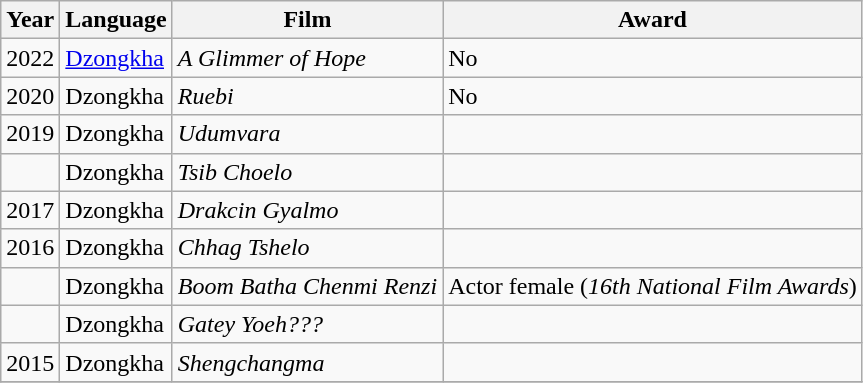<table class="wikitable sortable mw-collapsible wikitable-sortable">
<tr>
<th>Year</th>
<th>Language</th>
<th>Film</th>
<th>Award</th>
</tr>
<tr>
<td>2022</td>
<td><a href='#'>Dzongkha</a></td>
<td><em>A Glimmer of Hope</em></td>
<td>No</td>
</tr>
<tr>
<td>2020</td>
<td>Dzongkha</td>
<td><em>Ruebi</em></td>
<td>No</td>
</tr>
<tr>
<td>2019</td>
<td>Dzongkha</td>
<td><em>Udumvara</em></td>
<td></td>
</tr>
<tr>
<td></td>
<td>Dzongkha</td>
<td><em>Tsib Choelo</em></td>
<td></td>
</tr>
<tr>
<td>2017</td>
<td>Dzongkha</td>
<td><em>Drakcin Gyalmo</em></td>
<td></td>
</tr>
<tr>
<td>2016</td>
<td>Dzongkha</td>
<td><em>Chhag Tshelo</em></td>
<td></td>
</tr>
<tr>
<td></td>
<td>Dzongkha</td>
<td><em>Boom Batha Chenmi Renzi</em></td>
<td>Actor female (<em>16th National Film Awards</em>)</td>
</tr>
<tr>
<td></td>
<td>Dzongkha</td>
<td><em>Gatey Yoeh???</em></td>
<td></td>
</tr>
<tr>
<td>2015</td>
<td>Dzongkha</td>
<td><em>Shengchangma</em></td>
<td></td>
</tr>
<tr>
</tr>
</table>
